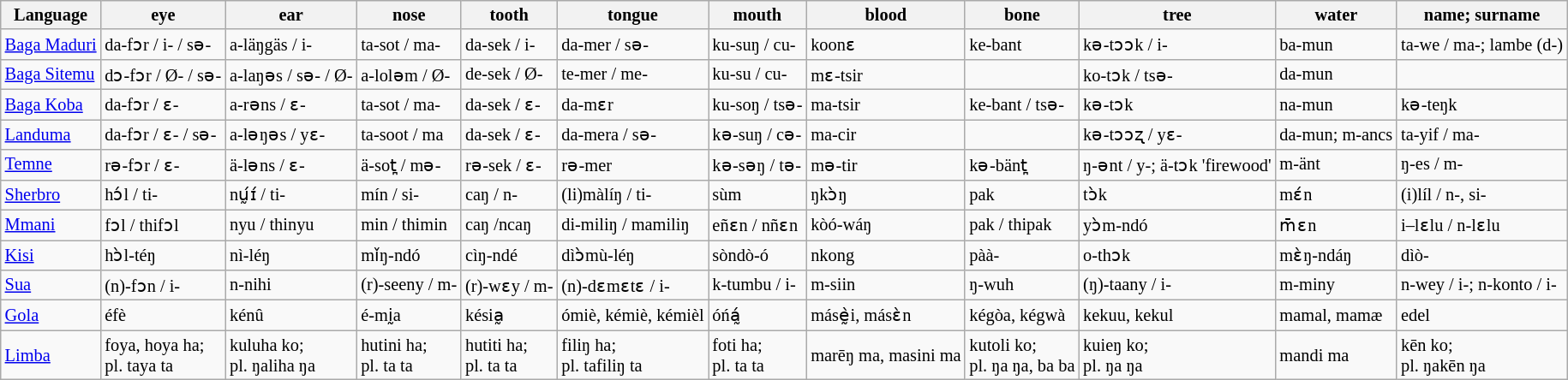<table class="wikitable sortable" | style="font-size: 85%;" |>
<tr>
<th>Language</th>
<th>eye</th>
<th>ear</th>
<th>nose</th>
<th>tooth</th>
<th>tongue</th>
<th>mouth</th>
<th>blood</th>
<th>bone</th>
<th>tree</th>
<th>water</th>
<th>name; surname</th>
</tr>
<tr>
<td><a href='#'>Baga Maduri</a></td>
<td>da-fɔr / i- / sə-</td>
<td>a-läŋgäs / i-</td>
<td>ta-sot / ma-</td>
<td>da-sek / i-</td>
<td>da-mer / sə-</td>
<td>ku-suŋ / cu-</td>
<td>koonɛ</td>
<td>ke-bant</td>
<td>kə-tɔɔk / i-</td>
<td>ba-mun</td>
<td>ta-we / ma-; lambe (d-)</td>
</tr>
<tr>
<td><a href='#'>Baga Sitemu</a></td>
<td>dɔ-fɔr / Ø- / sə-</td>
<td>a-laŋəs / sə- / Ø-</td>
<td>a-loləm / Ø-</td>
<td>de-sek / Ø-</td>
<td>te-mer / me-</td>
<td>ku-su / cu-</td>
<td>mɛ-tsir</td>
<td></td>
<td>ko-tɔk / tsə-</td>
<td>da-mun</td>
<td></td>
</tr>
<tr>
<td><a href='#'>Baga Koba</a></td>
<td>da-fɔr / ɛ-</td>
<td>a-rəns / ɛ-</td>
<td>ta-sot / ma-</td>
<td>da-sek / ɛ-</td>
<td>da-mɛr</td>
<td>ku-soŋ / tsə-</td>
<td>ma-tsir</td>
<td>ke-bant / tsə-</td>
<td>kə-tɔk</td>
<td>na-mun</td>
<td>kə-teŋk</td>
</tr>
<tr>
<td><a href='#'>Landuma</a></td>
<td>da-fɔr / ɛ- / sə-</td>
<td>a-ləŋəs / yɛ-</td>
<td>ta-soot / ma</td>
<td>da-sek / ɛ-</td>
<td>da-mera / sə-</td>
<td>kə-suŋ / cə-</td>
<td>ma-cir</td>
<td></td>
<td>kə-tɔɔʐ / yɛ-</td>
<td>da-mun; m-ancs</td>
<td>ta-yif / ma-</td>
</tr>
<tr>
<td><a href='#'>Temne</a></td>
<td>rə-fɔr / ɛ-</td>
<td>ä-ləns / ɛ-</td>
<td>ä-sot̪ / mə-</td>
<td>rə-sek / ɛ-</td>
<td>rə-mer</td>
<td>kə-səŋ / tə-</td>
<td>mə-tir</td>
<td>kə-bänt̪</td>
<td>ŋ-ənt / y-; ä-tɔk 'firewood'</td>
<td>m-änt</td>
<td>ŋ-es / m-</td>
</tr>
<tr>
<td><a href='#'>Sherbro</a></td>
<td>hɔ́l / ti-</td>
<td>nṵ́ɪ́ / ti-</td>
<td>mín / si-</td>
<td>caŋ / n-</td>
<td>(li)màlíŋ / ti-</td>
<td>sùm</td>
<td>ŋkɔ̀ŋ</td>
<td>pak</td>
<td>tɔ̀k</td>
<td>mɛ́n</td>
<td>(i)líl / n-, si-</td>
</tr>
<tr>
<td><a href='#'>Mmani</a></td>
<td>fɔl / thifɔl</td>
<td>nyu / thinyu</td>
<td>min / thimin</td>
<td>caŋ  /ncaŋ</td>
<td>di-miliŋ / mamiliŋ</td>
<td>eñɛn / nñɛn</td>
<td>kòó-wáŋ</td>
<td>pak / thipak</td>
<td>yɔ̀m-ndó</td>
<td>m̄ɛn</td>
<td>i–lɛlu / n-lɛlu</td>
</tr>
<tr>
<td><a href='#'>Kisi</a></td>
<td>hɔ̀l-téŋ</td>
<td>nì-léŋ</td>
<td>mǐŋ-ndó</td>
<td>cìŋ-ndé</td>
<td>dìɔ̀mù-léŋ</td>
<td>sòndò-ó</td>
<td>nkong</td>
<td>pàà-</td>
<td>o-thɔk</td>
<td>mɛ̀ŋ-ndáŋ</td>
<td>dìò-</td>
</tr>
<tr>
<td><a href='#'>Sua</a></td>
<td>(n)-fɔn / i-</td>
<td>n-nihi</td>
<td>(r)-seeny / m-</td>
<td>(r)-wɛy / m-</td>
<td>(n)-dɛmɛtɛ / i-</td>
<td>k-tumbu / i-</td>
<td>m-siin</td>
<td>ŋ-wuh</td>
<td>(ŋ)-taany / i-</td>
<td>m-miny</td>
<td>n-wey / i-; n-konto / i-</td>
</tr>
<tr>
<td><a href='#'>Gola</a></td>
<td>éfè</td>
<td>kénû</td>
<td>é-mḭa</td>
<td>késia̰</td>
<td>ómiè, kémiè, kémièl</td>
<td>óńá̰</td>
<td>másḛ̀i, másɛ̀n</td>
<td>kégòa, kégwà</td>
<td>kekuu, kekul</td>
<td>mamal, mamæ</td>
<td>edel</td>
</tr>
<tr>
<td><a href='#'>Limba</a></td>
<td>foya, hoya ha; <br>pl. taya ta</td>
<td>kuluha ko; <br>pl. ŋaliha ŋa</td>
<td>hutini ha; <br>pl. ta ta</td>
<td>hutiti ha; <br>pl. ta ta</td>
<td>filiŋ ha; <br>pl. tafiliŋ ta</td>
<td>foti ha; <br>pl. ta ta</td>
<td>marēŋ ma, masini ma</td>
<td>kutoli ko; <br>pl. ŋa ŋa, ba ba</td>
<td>kuieŋ ko; <br>pl. ŋa ŋa</td>
<td>mandi ma</td>
<td>kēn ko; <br>pl. ŋakēn ŋa</td>
</tr>
</table>
